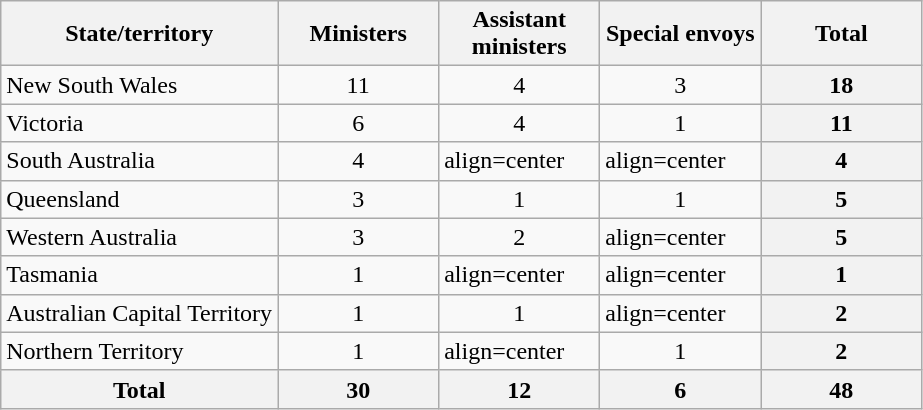<table class="wikitable">
<tr>
<th>State/territory</th>
<th width=100px>Ministers</th>
<th width=100px>Assistant ministers</th>
<th width=100px>Special envoys</th>
<th width=100px>Total</th>
</tr>
<tr>
<td align=left> New South Wales</td>
<td align=center>11</td>
<td align=center>4</td>
<td align=center>3</td>
<th>18</th>
</tr>
<tr>
<td align=left> Victoria</td>
<td align=center>6</td>
<td align=center>4</td>
<td align=center>1</td>
<th>11</th>
</tr>
<tr>
<td align=left> South Australia</td>
<td align=center>4</td>
<td>align=center </td>
<td>align=center </td>
<th>4</th>
</tr>
<tr>
<td align=left> Queensland</td>
<td align=center>3</td>
<td align=center>1</td>
<td align=center>1</td>
<th>5</th>
</tr>
<tr>
<td align=left> Western Australia</td>
<td align=center>3</td>
<td align=center>2</td>
<td>align=center </td>
<th>5</th>
</tr>
<tr>
<td align=left> Tasmania</td>
<td align=center>1</td>
<td>align=center </td>
<td>align=center </td>
<th>1</th>
</tr>
<tr>
<td align=left> Australian Capital Territory</td>
<td align=center>1</td>
<td align=center>1</td>
<td>align=center </td>
<th>2</th>
</tr>
<tr>
<td align=left> Northern Territory</td>
<td align=center>1</td>
<td>align=center </td>
<td align=center>1</td>
<th>2</th>
</tr>
<tr>
<th>Total</th>
<th>30</th>
<th>12</th>
<th>6</th>
<th>48</th>
</tr>
</table>
